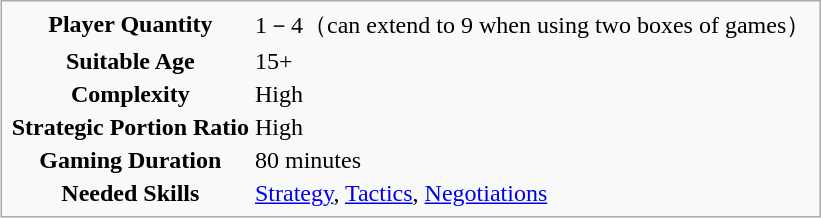<table class="infobox">
<tr>
<th class="infobox-label" scope="row" style="white-space: nowrap;;">Player Quantity</th>
<td class="infobox-data" style="">1－4（can extend to 9 when using two boxes of games）</td>
</tr>
<tr>
<th class="infobox-label" scope="row" style="white-space: nowrap;;">Suitable Age</th>
<td class="infobox-data" style="">15+</td>
</tr>
<tr>
<th class="infobox-label" scope="row" style="white-space: nowrap;;">Complexity</th>
<td class="infobox-data" style="">High</td>
</tr>
<tr>
<th class="infobox-label" scope="row" style="white-space: nowrap;;">Strategic Portion Ratio</th>
<td class="infobox-data" style="">High</td>
</tr>
<tr>
<th class="infobox-label" scope="row" style="white-space: nowrap;;"><span>Gaming Duration</span></th>
<td class="infobox-data" style="">80 minutes</td>
</tr>
<tr>
<th class="infobox-label" scope="row" style="white-space: nowrap;;">Needed Skills</th>
<td class="infobox-data" style=""><a href='#'>Strategy</a>, <a href='#'>Tactics</a>, <a href='#'>Negotiations</a></td>
</tr>
</table>
